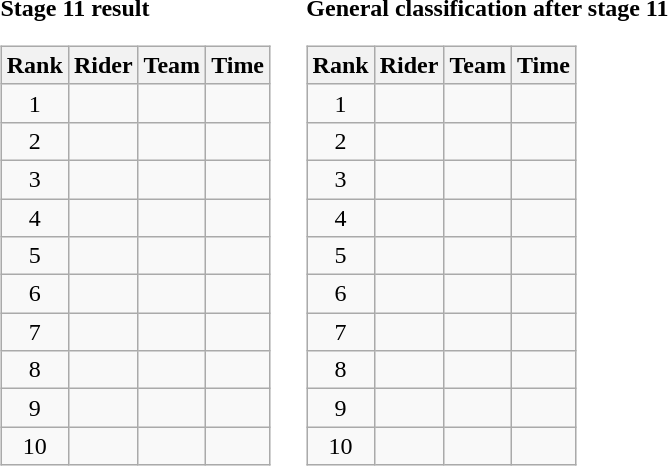<table>
<tr>
<td><strong>Stage 11 result</strong><br><table class="wikitable">
<tr>
<th scope="col">Rank</th>
<th scope="col">Rider</th>
<th scope="col">Team</th>
<th scope="col">Time</th>
</tr>
<tr>
<td style="text-align:center;">1</td>
<td> </td>
<td></td>
<td style="text-align:right;"></td>
</tr>
<tr>
<td style="text-align:center;">2</td>
<td> </td>
<td></td>
<td style="text-align:right;"></td>
</tr>
<tr>
<td style="text-align:center;">3</td>
<td></td>
<td></td>
<td style="text-align:right;"></td>
</tr>
<tr>
<td style="text-align:center;">4</td>
<td></td>
<td></td>
<td style="text-align:right;"></td>
</tr>
<tr>
<td style="text-align:center;">5</td>
<td></td>
<td></td>
<td style="text-align:right;"></td>
</tr>
<tr>
<td style="text-align:center;">6</td>
<td></td>
<td></td>
<td style="text-align:right;"></td>
</tr>
<tr>
<td style="text-align:center;">7</td>
<td></td>
<td></td>
<td style="text-align:right;"></td>
</tr>
<tr>
<td style="text-align:center;">8</td>
<td></td>
<td></td>
<td style="text-align:right;"></td>
</tr>
<tr>
<td style="text-align:center;">9</td>
<td></td>
<td></td>
<td style="text-align:right;"></td>
</tr>
<tr>
<td style="text-align:center;">10</td>
<td></td>
<td></td>
<td style="text-align:right;"></td>
</tr>
</table>
</td>
<td></td>
<td><strong>General classification after stage 11</strong><br><table class="wikitable">
<tr>
<th scope="col">Rank</th>
<th scope="col">Rider</th>
<th scope="col">Team</th>
<th scope="col">Time</th>
</tr>
<tr>
<td style="text-align:center;">1</td>
<td> </td>
<td></td>
<td style="text-align:right;"></td>
</tr>
<tr>
<td style="text-align:center;">2</td>
<td> </td>
<td></td>
<td style="text-align:right;"></td>
</tr>
<tr>
<td style="text-align:center;">3</td>
<td></td>
<td></td>
<td style="text-align:right;"></td>
</tr>
<tr>
<td style="text-align:center;">4</td>
<td></td>
<td></td>
<td style="text-align:right;"></td>
</tr>
<tr>
<td style="text-align:center;">5</td>
<td></td>
<td></td>
<td style="text-align:right;"></td>
</tr>
<tr>
<td style="text-align:center;">6</td>
<td></td>
<td></td>
<td style="text-align:right;"></td>
</tr>
<tr>
<td style="text-align:center;">7</td>
<td></td>
<td></td>
<td style="text-align:right;"></td>
</tr>
<tr>
<td style="text-align:center;">8</td>
<td></td>
<td></td>
<td style="text-align:right;"></td>
</tr>
<tr>
<td style="text-align:center;">9</td>
<td> </td>
<td></td>
<td style="text-align:right;"></td>
</tr>
<tr>
<td style="text-align:center;">10</td>
<td></td>
<td></td>
<td style="text-align:right;"></td>
</tr>
</table>
</td>
</tr>
</table>
